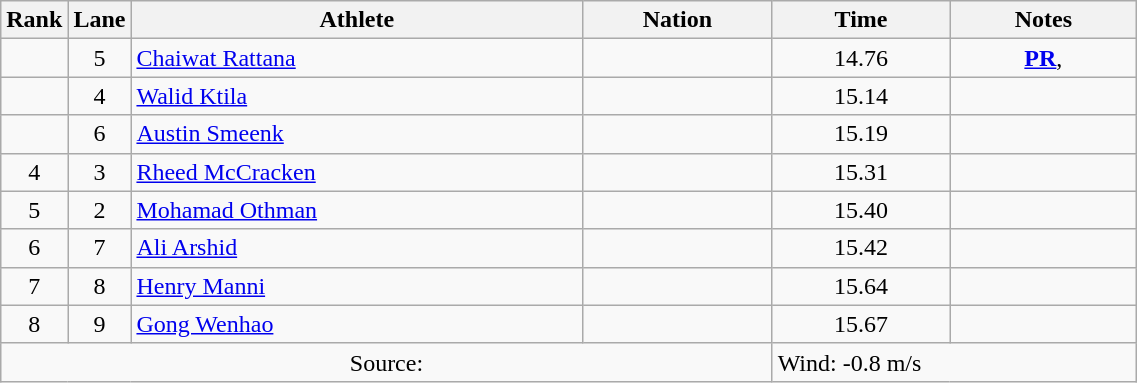<table class="wikitable sortable" style="text-align:center;width: 60%;">
<tr>
<th scope="col" style="width: 10px;">Rank</th>
<th scope="col" style="width: 10px;">Lane</th>
<th scope="col">Athlete</th>
<th scope="col">Nation</th>
<th scope="col">Time</th>
<th scope="col">Notes</th>
</tr>
<tr>
<td></td>
<td>5</td>
<td align=left><a href='#'>Chaiwat Rattana</a></td>
<td align=left></td>
<td>14.76</td>
<td><strong><a href='#'>PR</a></strong>, </td>
</tr>
<tr>
<td></td>
<td>4</td>
<td align=left><a href='#'>Walid Ktila</a></td>
<td align=left></td>
<td>15.14</td>
<td></td>
</tr>
<tr>
<td></td>
<td>6</td>
<td align=left><a href='#'>Austin Smeenk</a></td>
<td align=left></td>
<td>15.19</td>
<td></td>
</tr>
<tr>
<td>4</td>
<td>3</td>
<td align=left><a href='#'>Rheed McCracken</a></td>
<td align=left></td>
<td>15.31</td>
<td></td>
</tr>
<tr>
<td>5</td>
<td>2</td>
<td align=left><a href='#'>Mohamad Othman</a></td>
<td align=left></td>
<td>15.40</td>
<td></td>
</tr>
<tr>
<td>6</td>
<td>7</td>
<td align=left><a href='#'>Ali Arshid</a></td>
<td align=left></td>
<td>15.42</td>
<td></td>
</tr>
<tr>
<td>7</td>
<td>8</td>
<td align=left><a href='#'>Henry Manni</a></td>
<td align=left></td>
<td>15.64</td>
<td></td>
</tr>
<tr>
<td>8</td>
<td>9</td>
<td align=left><a href='#'>Gong Wenhao</a></td>
<td align=left></td>
<td>15.67</td>
<td></td>
</tr>
<tr class="sortbottom">
<td colspan="4">Source:</td>
<td colspan="2" style="text-align:left;">Wind: -0.8 m/s</td>
</tr>
</table>
